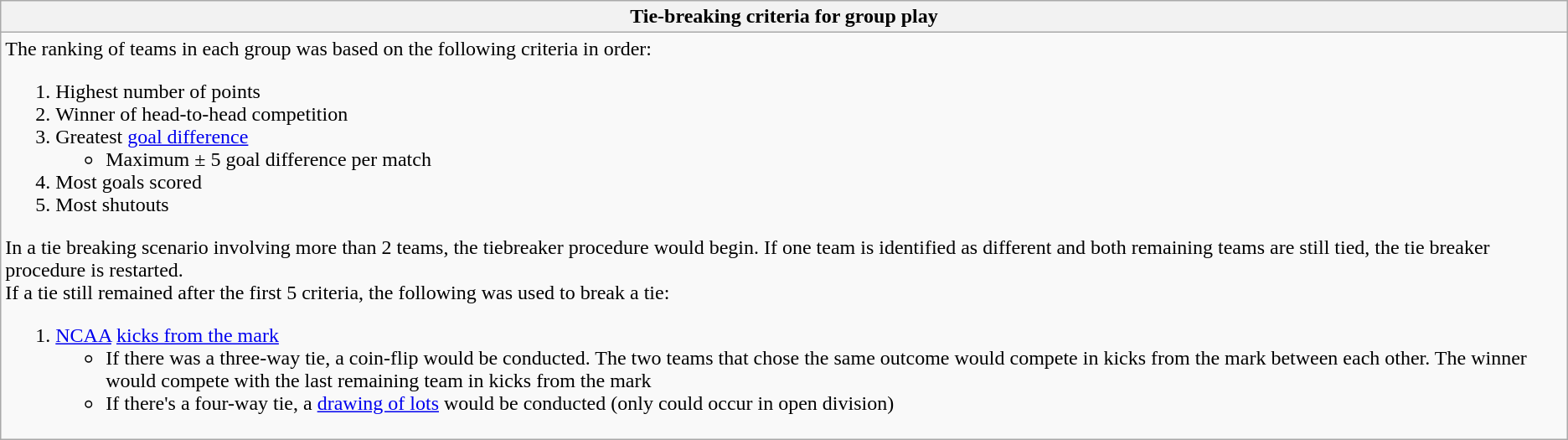<table class="wikitable mw-collapsible mw-collapsed">
<tr>
<th>Tie-breaking criteria for group play</th>
</tr>
<tr>
<td>The ranking of teams in each group was based on the following criteria in order:<br><ol><li>Highest number of points</li><li>Winner of head-to-head competition</li><li>Greatest <a href='#'>goal difference</a><ul><li>Maximum ± 5 goal difference per match</li></ul></li><li>Most goals scored</li><li>Most shutouts</li></ol>In a tie breaking scenario involving more than 2 teams, the tiebreaker procedure would begin. If one team is identified as different and both remaining teams are still tied, the tie breaker procedure is restarted.<br>If a tie still remained after the first 5 criteria, the following was used to break a tie:<ol><li><a href='#'>NCAA</a> <a href='#'>kicks from the mark</a><ul><li>If there was a three-way tie, a coin-flip would be conducted. The two teams that chose the same outcome would compete in kicks from the mark between each other. The winner would compete with the last remaining team in kicks from the mark</li><li>If there's a four-way tie, a <a href='#'>drawing of lots</a> would be conducted (only could occur in open division)</li></ul></li></ol></td>
</tr>
</table>
